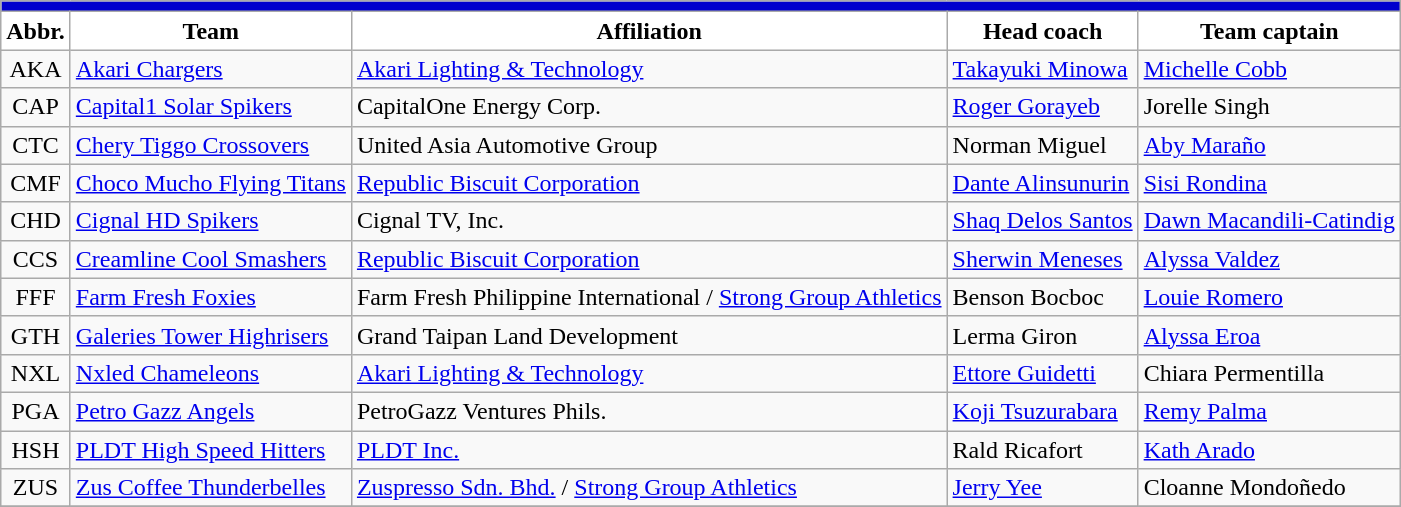<table class="wikitable" font-size:90%">
<tr>
<th style=background:#0000CD colspan="6"><span></span></th>
</tr>
<tr>
<th style="background:white">Abbr.</th>
<th style="background:white">Team</th>
<th style="background:white">Affiliation</th>
<th style="background:white">Head coach</th>
<th style="background:white">Team captain</th>
</tr>
<tr>
<td style="text-align:center">AKA</td>
<td><a href='#'>Akari Chargers</a></td>
<td><a href='#'>Akari Lighting & Technology</a></td>
<td> <a href='#'>Takayuki Minowa</a></td>
<td><a href='#'>Michelle Cobb</a></td>
</tr>
<tr>
<td style="text-align:center">CAP</td>
<td><a href='#'>Capital1 Solar Spikers</a></td>
<td>CapitalOne Energy Corp.</td>
<td> <a href='#'>Roger Gorayeb</a></td>
<td>Jorelle Singh</td>
</tr>
<tr>
<td style="text-align:center">CTC</td>
<td><a href='#'>Chery Tiggo Crossovers</a></td>
<td>United Asia Automotive Group</td>
<td> Norman Miguel</td>
<td><a href='#'>Aby Maraño</a></td>
</tr>
<tr>
<td style="text-align:center">CMF</td>
<td><a href='#'>Choco Mucho Flying Titans</a></td>
<td><a href='#'>Republic Biscuit Corporation</a></td>
<td> <a href='#'>Dante Alinsunurin</a></td>
<td><a href='#'>Sisi Rondina</a></td>
</tr>
<tr>
<td style="text-align:center">CHD</td>
<td><a href='#'>Cignal HD Spikers</a></td>
<td Cignal Digital TV>Cignal TV, Inc.</td>
<td> <a href='#'>Shaq Delos Santos</a></td>
<td><a href='#'>Dawn Macandili-Catindig</a></td>
</tr>
<tr>
<td style="text-align:center">CCS</td>
<td><a href='#'>Creamline Cool Smashers</a></td>
<td><a href='#'>Republic Biscuit Corporation</a></td>
<td> <a href='#'>Sherwin Meneses</a></td>
<td><a href='#'>Alyssa Valdez</a></td>
</tr>
<tr>
<td style="text-align:center">FFF</td>
<td><a href='#'>Farm Fresh Foxies</a></td>
<td>Farm Fresh Philippine International /  <a href='#'>Strong Group Athletics</a></td>
<td> Benson Bocboc</td>
<td><a href='#'>Louie Romero</a></td>
</tr>
<tr>
<td style="text-align:center">GTH</td>
<td><a href='#'>Galeries Tower Highrisers</a></td>
<td>Grand Taipan Land Development</td>
<td> Lerma Giron</td>
<td><a href='#'>Alyssa Eroa</a></td>
</tr>
<tr>
<td style="text-align:center">NXL</td>
<td><a href='#'>Nxled Chameleons</a></td>
<td><a href='#'>Akari Lighting & Technology</a></td>
<td> <a href='#'>Ettore Guidetti</a></td>
<td>Chiara Permentilla</td>
</tr>
<tr>
<td style="text-align:center">PGA</td>
<td><a href='#'>Petro Gazz Angels</a></td>
<td>PetroGazz Ventures Phils.</td>
<td> <a href='#'>Koji Tsuzurabara</a></td>
<td><a href='#'>Remy Palma</a></td>
</tr>
<tr>
<td style="text-align:center">HSH</td>
<td><a href='#'>PLDT High Speed Hitters</a></td>
<td><a href='#'>PLDT Inc.</a></td>
<td> Rald Ricafort</td>
<td><a href='#'>Kath Arado</a></td>
</tr>
<tr>
<td style="text-align:center">ZUS</td>
<td><a href='#'>Zus Coffee Thunderbelles</a></td>
<td><a href='#'>Zuspresso Sdn. Bhd.</a> / <a href='#'>Strong Group Athletics</a></td>
<td> <a href='#'>Jerry Yee</a></td>
<td>Cloanne Mondoñedo</td>
</tr>
<tr>
</tr>
</table>
